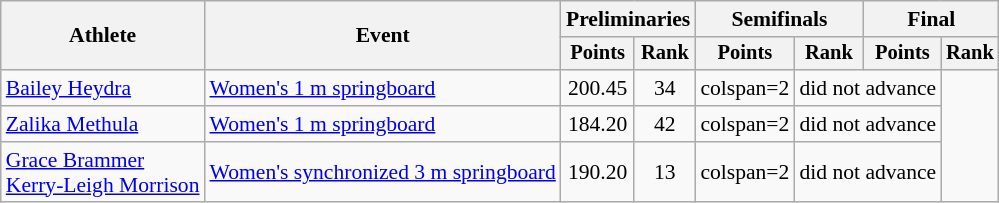<table class="wikitable" style="font-size:90%">
<tr>
<th rowspan="2">Athlete</th>
<th rowspan="2">Event</th>
<th colspan="2">Preliminaries</th>
<th colspan="2">Semifinals</th>
<th colspan="2">Final</th>
</tr>
<tr style="font-size:95%">
<th>Points</th>
<th>Rank</th>
<th>Points</th>
<th>Rank</th>
<th>Points</th>
<th>Rank</th>
</tr>
<tr align="center">
<td align="left"><a href='#'>Bailey Heydra</a></td>
<td align="left"><a href='#'>Women's 1 m springboard</a></td>
<td>200.45</td>
<td>34</td>
<td>colspan=2 </td>
<td colspan=2>did not advance</td>
</tr>
<tr align="center">
<td align="left"><a href='#'>Zalika Methula</a></td>
<td align="left"><a href='#'>Women's 1 m springboard</a></td>
<td>184.20</td>
<td>42</td>
<td>colspan=2 </td>
<td colspan=2>did not advance</td>
</tr>
<tr align="center">
<td align="left"><a href='#'>Grace Brammer</a><br><a href='#'>Kerry-Leigh Morrison</a></td>
<td align="left"><a href='#'>Women's synchronized 3 m springboard</a></td>
<td>190.20</td>
<td>13</td>
<td>colspan=2 </td>
<td colspan=2>did not advance</td>
</tr>
</table>
